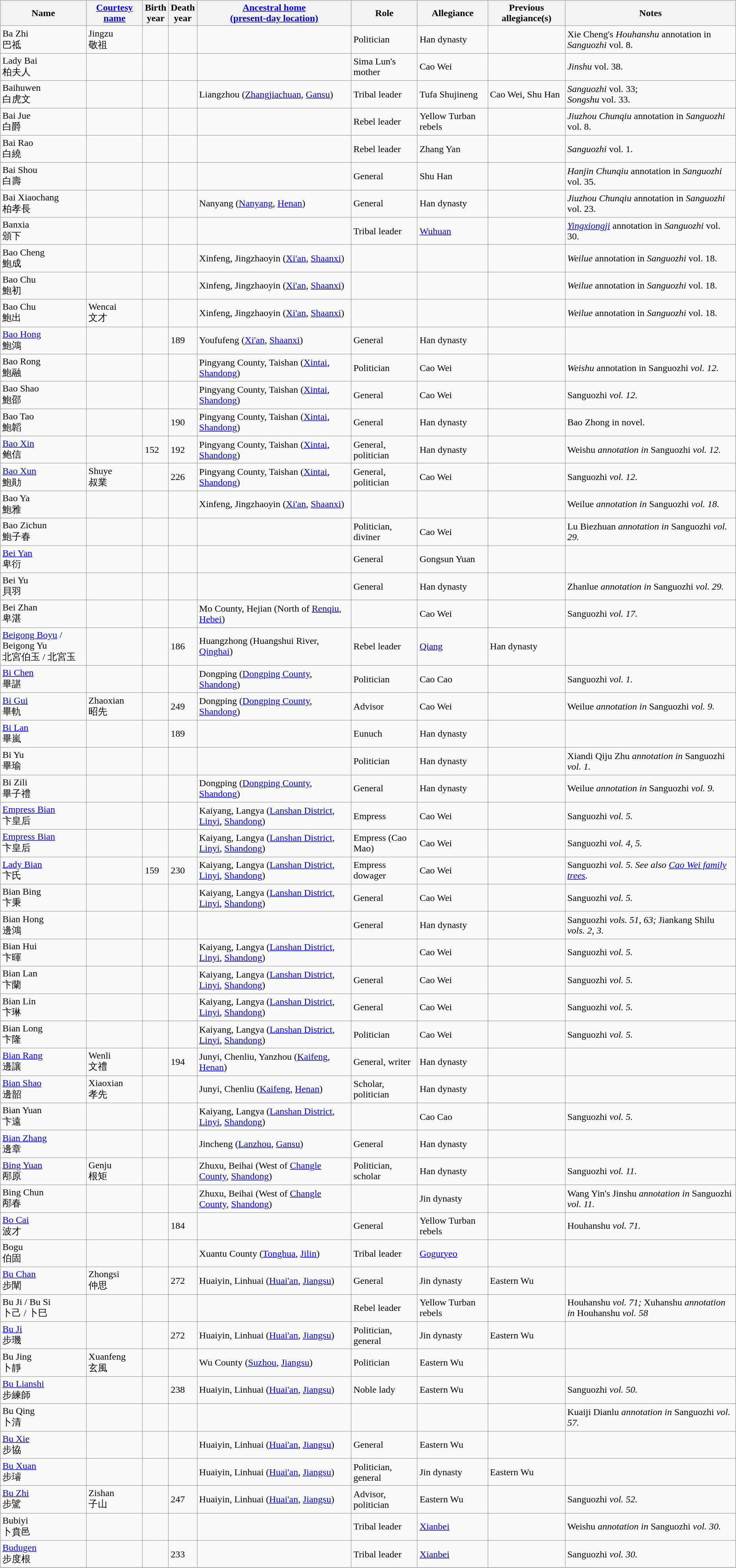<table class="wikitable sortable">
<tr>
<th>Name</th>
<th><a href='#'>Courtesy name</a></th>
<th>Birth<br>year</th>
<th>Death<br>year</th>
<th><a href='#'>Ancestral home<br>(present-day location)</a></th>
<th>Role</th>
<th>Allegiance</th>
<th>Previous allegiance(s)</th>
<th>Notes</th>
</tr>
<tr>
<td>Ba Zhi<br>巴祗</td>
<td>Jingzu<br>敬祖</td>
<td></td>
<td></td>
<td></td>
<td>Politician</td>
<td>Han dynasty</td>
<td></td>
<td>Xie Cheng's <em>Houhanshu</em> annotation in <em>Sanguozhi</em> vol. 8.</td>
</tr>
<tr>
<td>Lady Bai<br>柏夫人</td>
<td></td>
<td></td>
<td></td>
<td></td>
<td>Sima Lun's mother</td>
<td>Cao Wei</td>
<td></td>
<td><em>Jinshu</em> vol. 38.</td>
</tr>
<tr>
<td>Baihuwen<br>白虎文</td>
<td></td>
<td></td>
<td></td>
<td>Liangzhou (<a href='#'>Zhangjiachuan</a>, <a href='#'>Gansu</a>)</td>
<td>Tribal leader</td>
<td>Tufa Shujineng</td>
<td>Cao Wei, Shu Han</td>
<td><em>Sanguozhi</em> vol. 33;<br><em>Songshu</em> vol. 33.</td>
</tr>
<tr>
<td>Bai Jue<br>白爵</td>
<td></td>
<td></td>
<td></td>
<td></td>
<td>Rebel leader</td>
<td>Yellow Turban rebels</td>
<td></td>
<td><em>Jiuzhou Chunqiu</em> annotation in <em>Sanguozhi</em> vol. 8.</td>
</tr>
<tr>
<td>Bai Rao<br>白繞</td>
<td></td>
<td></td>
<td></td>
<td></td>
<td>Rebel leader</td>
<td>Zhang Yan</td>
<td></td>
<td><em>Sanguozhi</em> vol. 1.</td>
</tr>
<tr>
<td>Bai Shou<br>白壽</td>
<td></td>
<td></td>
<td></td>
<td></td>
<td>General</td>
<td>Shu Han</td>
<td></td>
<td><em>Hanjin Chunqiu</em> annotation in <em>Sanguozhi</em> vol. 35.</td>
</tr>
<tr>
<td>Bai Xiaochang<br>柏孝長</td>
<td></td>
<td></td>
<td></td>
<td>Nanyang (<a href='#'>Nanyang</a>, <a href='#'>Henan</a>)</td>
<td>General</td>
<td>Han dynasty</td>
<td></td>
<td><em>Jiuzhou Chunqiu</em> annotation in <em>Sanguozhi</em> vol. 23.</td>
</tr>
<tr>
<td>Banxia<br>頒下</td>
<td></td>
<td></td>
<td></td>
<td></td>
<td>Tribal leader</td>
<td><a href='#'>Wuhuan</a></td>
<td></td>
<td><em><a href='#'>Yingxiongji</a></em> annotation in <em>Sanguozhi</em> vol. 30.</td>
</tr>
<tr>
<td>Bao Cheng<br>鮑成</td>
<td></td>
<td></td>
<td></td>
<td>Xinfeng, Jingzhaoyin (<a href='#'>Xi'an</a>, <a href='#'>Shaanxi</a>)</td>
<td></td>
<td></td>
<td></td>
<td><em>Weilue</em> annotation in <em>Sanguozhi</em> vol. 18.</td>
</tr>
<tr>
<td>Bao Chu<br>鮑初</td>
<td></td>
<td></td>
<td></td>
<td>Xinfeng, Jingzhaoyin (<a href='#'>Xi'an</a>, <a href='#'>Shaanxi</a>)</td>
<td></td>
<td></td>
<td></td>
<td><em>Weilue</em> annotation in <em>Sanguozhi</em> vol. 18.</td>
</tr>
<tr>
<td>Bao Chu<br>鮑出</td>
<td>Wencai<br>文才</td>
<td></td>
<td></td>
<td>Xinfeng, Jingzhaoyin (<a href='#'>Xi'an</a>, <a href='#'>Shaanxi</a>)</td>
<td></td>
<td></td>
<td></td>
<td><em>Weilue</em> annotation in <em>Sanguozhi</em> vol. 18.</td>
</tr>
<tr>
<td><a href='#'>Bao Hong</a><br>鮑鴻</td>
<td></td>
<td></td>
<td>189</td>
<td>Youfufeng (<a href='#'>Xi'an</a>, <a href='#'>Shaanxi</a>)</td>
<td>General</td>
<td>Han dynasty</td>
<td></td>
<td></td>
</tr>
<tr>
<td>Bao Rong<br>鮑融</td>
<td></td>
<td></td>
<td></td>
<td>Pingyang County, Taishan (<a href='#'>Xintai</a>, <a href='#'>Shandong</a>)</td>
<td>Politician</td>
<td>Cao Wei</td>
<td></td>
<td><em>Weishu</em> annotation in Sanguozhi<em> vol. 12.</td>
</tr>
<tr>
<td>Bao Shao<br>鮑邵</td>
<td></td>
<td></td>
<td></td>
<td>Pingyang County, Taishan (<a href='#'>Xintai</a>, <a href='#'>Shandong</a>)</td>
<td>General</td>
<td>Cao Wei</td>
<td></td>
<td></em>Sanguozhi<em> vol. 12.</td>
</tr>
<tr>
<td>Bao Tao<br>鮑韜</td>
<td></td>
<td></td>
<td>190</td>
<td>Pingyang County, Taishan (<a href='#'>Xintai</a>, <a href='#'>Shandong</a>)</td>
<td>General</td>
<td>Han dynasty</td>
<td></td>
<td>Bao Zhong in novel.</td>
</tr>
<tr>
<td><a href='#'>Bao Xin</a><br>鲍信</td>
<td></td>
<td>152</td>
<td>192</td>
<td>Pingyang County, Taishan (<a href='#'>Xintai</a>, <a href='#'>Shandong</a>)</td>
<td>General, politician</td>
<td>Han dynasty</td>
<td></td>
<td></em>Weishu<em> annotation in </em>Sanguozhi<em> vol. 12.</td>
</tr>
<tr>
<td><a href='#'>Bao Xun</a><br>鮑勛</td>
<td>Shuye<br>叔業</td>
<td></td>
<td>226</td>
<td>Pingyang County, Taishan (<a href='#'>Xintai</a>, <a href='#'>Shandong</a>)</td>
<td>General, politician</td>
<td>Cao Wei</td>
<td></td>
<td></em>Sanguozhi<em> vol. 12.</td>
</tr>
<tr>
<td>Bao Ya<br>鮑雅</td>
<td></td>
<td></td>
<td></td>
<td>Xinfeng, Jingzhaoyin (<a href='#'>Xi'an</a>, <a href='#'>Shaanxi</a>)</td>
<td></td>
<td></td>
<td></td>
<td></em>Weilue<em> annotation in </em>Sanguozhi<em> vol. 18.</td>
</tr>
<tr>
<td>Bao Zichun<br>鮑子春</td>
<td></td>
<td></td>
<td></td>
<td></td>
<td>Politician, diviner</td>
<td>Cao Wei</td>
<td></td>
<td></em>Lu Biezhuan<em> annotation in </em>Sanguozhi<em> vol. 29.</td>
</tr>
<tr>
<td><a href='#'>Bei Yan</a><br>卑衍</td>
<td></td>
<td></td>
<td></td>
<td></td>
<td>General</td>
<td>Gongsun Yuan</td>
<td></td>
<td></td>
</tr>
<tr>
<td>Bei Yu<br>貝羽</td>
<td></td>
<td></td>
<td></td>
<td></td>
<td>General</td>
<td>Han dynasty</td>
<td></td>
<td></em>Zhanlue<em> annotation in </em>Sanguozhi<em> vol. 29.</td>
</tr>
<tr>
<td>Bei Zhan<br>卑湛</td>
<td></td>
<td></td>
<td></td>
<td>Mo County, Hejian (North of <a href='#'>Renqiu</a>, <a href='#'>Hebei</a>)</td>
<td></td>
<td>Cao Wei</td>
<td></td>
<td></em>Sanguozhi<em> vol. 17.</td>
</tr>
<tr>
<td><a href='#'>Beigong Boyu</a> / Beigong Yu<br>北宮伯玉 / 北宮玉</td>
<td></td>
<td></td>
<td>186</td>
<td>Huangzhong (Huangshui River, <a href='#'>Qinghai</a>)</td>
<td>Rebel leader</td>
<td><a href='#'>Qiang</a></td>
<td>Han dynasty</td>
<td></td>
</tr>
<tr>
<td><a href='#'>Bi Chen</a><br>畢諶</td>
<td></td>
<td></td>
<td></td>
<td>Dongping (<a href='#'>Dongping County</a>, <a href='#'>Shandong</a>)</td>
<td>Politician</td>
<td>Cao Cao</td>
<td></td>
<td></em>Sanguozhi<em> vol. 1.</td>
</tr>
<tr>
<td><a href='#'>Bi Gui</a><br>畢軌</td>
<td>Zhaoxian<br>昭先</td>
<td></td>
<td>249</td>
<td>Dongping (<a href='#'>Dongping County</a>, <a href='#'>Shandong</a>)</td>
<td>Advisor</td>
<td>Cao Wei</td>
<td></td>
<td></em>Weilue<em> annotation in </em>Sanguozhi<em> vol. 9.</td>
</tr>
<tr>
<td><a href='#'>Bi Lan</a><br>畢嵐</td>
<td></td>
<td></td>
<td>189</td>
<td></td>
<td>Eunuch</td>
<td>Han dynasty</td>
<td></td>
<td></td>
</tr>
<tr>
<td>Bi Yu<br>畢瑜</td>
<td></td>
<td></td>
<td></td>
<td></td>
<td>Politician</td>
<td>Han dynasty</td>
<td></td>
<td></em>Xiandi Qiju Zhu<em> annotation in </em>Sanguozhi<em> vol. 1.</td>
</tr>
<tr>
<td>Bi Zili<br>畢子禮</td>
<td></td>
<td></td>
<td></td>
<td>Dongping (<a href='#'>Dongping County</a>, <a href='#'>Shandong</a>)</td>
<td>General</td>
<td>Han dynasty</td>
<td></td>
<td></em>Weilue<em> annotation in </em>Sanguozhi<em> vol. 9.</td>
</tr>
<tr>
<td><a href='#'>Empress Bian</a><br>卞皇后</td>
<td></td>
<td></td>
<td></td>
<td>Kaiyang, Langya (<a href='#'>Lanshan District</a>, <a href='#'>Linyi</a>, <a href='#'>Shandong</a>)</td>
<td>Empress</td>
<td>Cao Wei</td>
<td></td>
<td></em>Sanguozhi<em> vol. 5.</td>
</tr>
<tr>
<td><a href='#'>Empress Bian</a><br>卞皇后</td>
<td></td>
<td></td>
<td></td>
<td>Kaiyang, Langya (<a href='#'>Lanshan District</a>, <a href='#'>Linyi</a>, <a href='#'>Shandong</a>)</td>
<td>Empress (Cao Mao)</td>
<td>Cao Wei</td>
<td></td>
<td></em>Sanguozhi<em> vol. 4, 5.</td>
</tr>
<tr>
<td><a href='#'>Lady Bian</a><br>卞氏</td>
<td></td>
<td>159</td>
<td>230</td>
<td>Kaiyang, Langya (<a href='#'>Lanshan District</a>, <a href='#'>Linyi</a>, <a href='#'>Shandong</a>)</td>
<td>Empress dowager</td>
<td>Cao Wei</td>
<td></td>
<td></em>Sanguozhi<em> vol. 5. See also <a href='#'>Cao Wei family trees</a>.</td>
</tr>
<tr>
<td>Bian Bing<br>卞秉</td>
<td></td>
<td></td>
<td></td>
<td>Kaiyang, Langya (<a href='#'>Lanshan District</a>, <a href='#'>Linyi</a>, <a href='#'>Shandong</a>)</td>
<td>General</td>
<td>Cao Wei</td>
<td></td>
<td></em>Sanguozhi<em> vol. 5.</td>
</tr>
<tr>
<td>Bian Hong<br>邊鴻</td>
<td></td>
<td></td>
<td></td>
<td></td>
<td>General</td>
<td>Han dynasty</td>
<td></td>
<td></em>Sanguozhi<em> vols. 51, 63; </em>Jiankang Shilu<em> vols. 2, 3.</td>
</tr>
<tr>
<td>Bian Hui<br>卞暉</td>
<td></td>
<td></td>
<td></td>
<td>Kaiyang, Langya (<a href='#'>Lanshan District</a>, <a href='#'>Linyi</a>, <a href='#'>Shandong</a>)</td>
<td></td>
<td>Cao Wei</td>
<td></td>
<td></em>Sanguozhi<em> vol. 5.</td>
</tr>
<tr>
<td>Bian Lan<br>卞蘭</td>
<td></td>
<td></td>
<td></td>
<td>Kaiyang, Langya (<a href='#'>Lanshan District</a>, <a href='#'>Linyi</a>, <a href='#'>Shandong</a>)</td>
<td>General</td>
<td>Cao Wei</td>
<td></td>
<td></em>Sanguozhi<em> vol. 5.</td>
</tr>
<tr>
<td>Bian Lin<br>卞琳</td>
<td></td>
<td></td>
<td></td>
<td>Kaiyang, Langya (<a href='#'>Lanshan District</a>, <a href='#'>Linyi</a>, <a href='#'>Shandong</a>)</td>
<td>General</td>
<td>Cao Wei</td>
<td></td>
<td></em>Sanguozhi<em> vol. 5.</td>
</tr>
<tr>
<td>Bian Long<br>卞隆</td>
<td></td>
<td></td>
<td></td>
<td>Kaiyang, Langya (<a href='#'>Lanshan District</a>, <a href='#'>Linyi</a>, <a href='#'>Shandong</a>)</td>
<td>Politician</td>
<td>Cao Wei</td>
<td></td>
<td></em>Sanguozhi<em> vol. 5.</td>
</tr>
<tr>
<td><a href='#'>Bian Rang</a><br>邊讓</td>
<td>Wenli<br>文禮</td>
<td></td>
<td>194</td>
<td>Junyi, Chenliu, Yanzhou (<a href='#'>Kaifeng</a>, <a href='#'>Henan</a>)</td>
<td>General, writer</td>
<td>Han dynasty</td>
<td></td>
<td></td>
</tr>
<tr>
<td><a href='#'>Bian Shao</a><br>邊韶</td>
<td>Xiaoxian<br>孝先</td>
<td></td>
<td></td>
<td>Junyi, Chenliu (<a href='#'>Kaifeng</a>, <a href='#'>Henan</a>)</td>
<td>Scholar, politician</td>
<td>Han dynasty</td>
<td></td>
<td></td>
</tr>
<tr>
<td>Bian Yuan<br>卞遠</td>
<td></td>
<td></td>
<td></td>
<td>Kaiyang, Langya (<a href='#'>Lanshan District</a>, <a href='#'>Linyi</a>, <a href='#'>Shandong</a>)</td>
<td></td>
<td>Cao Cao</td>
<td></td>
<td></em>Sanguozhi<em> vol. 5.</td>
</tr>
<tr>
<td><a href='#'>Bian Zhang</a><br>邊章</td>
<td></td>
<td></td>
<td></td>
<td>Jincheng (<a href='#'>Lanzhou</a>, <a href='#'>Gansu</a>)</td>
<td>General</td>
<td>Han dynasty</td>
<td></td>
<td></td>
</tr>
<tr>
<td><a href='#'>Bing Yuan</a><br>邴原</td>
<td>Genju<br>根矩</td>
<td></td>
<td></td>
<td>Zhuxu, Beihai (West of <a href='#'>Changle County</a>, <a href='#'>Shandong</a>)</td>
<td>Politician, scholar</td>
<td>Han dynasty</td>
<td></td>
<td></em>Sanguozhi<em> vol. 11.</td>
</tr>
<tr>
<td>Bing Chun<br>邴春</td>
<td></td>
<td></td>
<td></td>
<td>Zhuxu, Beihai (West of <a href='#'>Changle County</a>, <a href='#'>Shandong</a>)</td>
<td></td>
<td>Jin dynasty</td>
<td></td>
<td>Wang Yin's </em>Jinshu<em> annotation in </em>Sanguozhi<em> vol. 11.</td>
</tr>
<tr>
<td><a href='#'>Bo Cai</a><br>波才</td>
<td></td>
<td></td>
<td>184</td>
<td></td>
<td>General</td>
<td>Yellow Turban rebels</td>
<td></td>
<td></em>Houhanshu<em> vol. 71.</td>
</tr>
<tr>
<td>Bogu<br>伯固</td>
<td></td>
<td></td>
<td></td>
<td>Xuantu County (<a href='#'>Tonghua</a>, <a href='#'>Jilin</a>)</td>
<td>Tribal leader</td>
<td><a href='#'>Goguryeo</a></td>
<td></td>
<td></td>
</tr>
<tr>
<td><a href='#'>Bu Chan</a><br>步闡</td>
<td>Zhongsi<br>仲思</td>
<td></td>
<td>272</td>
<td>Huaiyin, Linhuai (<a href='#'>Huai'an</a>, <a href='#'>Jiangsu</a>)</td>
<td>General</td>
<td>Jin dynasty</td>
<td>Eastern Wu</td>
<td></td>
</tr>
<tr>
<td>Bu Ji / Bu Si <br>卜己 / 卜巳</td>
<td></td>
<td></td>
<td></td>
<td></td>
<td>Rebel leader</td>
<td>Yellow Turban rebels</td>
<td></td>
<td></em>Houhanshu<em> vol. 71; </em>Xuhanshu<em> annotation in </em>Houhanshu<em> vol. 58</td>
</tr>
<tr>
<td><a href='#'>Bu Ji</a><br>步璣</td>
<td></td>
<td></td>
<td>272</td>
<td>Huaiyin, Linhuai (<a href='#'>Huai'an</a>, <a href='#'>Jiangsu</a>)</td>
<td>Politician, general</td>
<td>Jin dynasty</td>
<td>Eastern Wu</td>
<td></td>
</tr>
<tr>
<td>Bu Jing<br>卜靜</td>
<td>Xuanfeng<br>玄風</td>
<td></td>
<td></td>
<td>Wu County (<a href='#'>Suzhou</a>, <a href='#'>Jiangsu</a>)</td>
<td>Politician</td>
<td>Eastern Wu</td>
<td></td>
<td></td>
</tr>
<tr>
<td><a href='#'>Bu Lianshi</a><br>步練師</td>
<td></td>
<td></td>
<td>238</td>
<td>Huaiyin, Linhuai (<a href='#'>Huai'an</a>, <a href='#'>Jiangsu</a>)</td>
<td>Noble lady</td>
<td>Eastern Wu</td>
<td></td>
<td></em>Sanguozhi<em> vol. 50.</td>
</tr>
<tr>
<td>Bu Qing<br>卜清</td>
<td></td>
<td></td>
<td></td>
<td></td>
<td></td>
<td></td>
<td></td>
<td></em>Kuaiji Dianlu<em> annotation in </em>Sanguozhi<em> vol. 57.</td>
</tr>
<tr>
<td><a href='#'>Bu Xie</a><br>步協</td>
<td></td>
<td></td>
<td></td>
<td>Huaiyin, Linhuai (<a href='#'>Huai'an</a>, <a href='#'>Jiangsu</a>)</td>
<td>General</td>
<td>Eastern Wu</td>
<td></td>
<td></td>
</tr>
<tr>
<td><a href='#'>Bu Xuan</a><br>步璿</td>
<td></td>
<td></td>
<td></td>
<td>Huaiyin, Linhuai (<a href='#'>Huai'an</a>, <a href='#'>Jiangsu</a>)</td>
<td>Politician, general</td>
<td>Jin dynasty</td>
<td>Eastern Wu</td>
<td></td>
</tr>
<tr>
<td><a href='#'>Bu Zhi</a><br>步騭</td>
<td>Zishan<br>子山</td>
<td></td>
<td>247</td>
<td>Huaiyin, Linhuai (<a href='#'>Huai'an</a>, <a href='#'>Jiangsu</a>)</td>
<td>Advisor, politician</td>
<td>Eastern Wu</td>
<td></td>
<td></em>Sanguozhi<em> vol. 52.</td>
</tr>
<tr>
<td>Bubiyi<br>卜賁邑</td>
<td></td>
<td></td>
<td></td>
<td></td>
<td>Tribal leader</td>
<td><a href='#'>Xianbei</a></td>
<td></td>
<td></em>Weishu<em> annotation in </em>Sanguozhi<em> vol. 30.</td>
</tr>
<tr>
<td><a href='#'>Budugen</a><br>步度根</td>
<td></td>
<td></td>
<td>233</td>
<td></td>
<td>Tribal leader</td>
<td><a href='#'>Xianbei</a></td>
<td></td>
<td></em>Sanguozhi<em> vol. 30.</td>
</tr>
<tr>
</tr>
</table>
